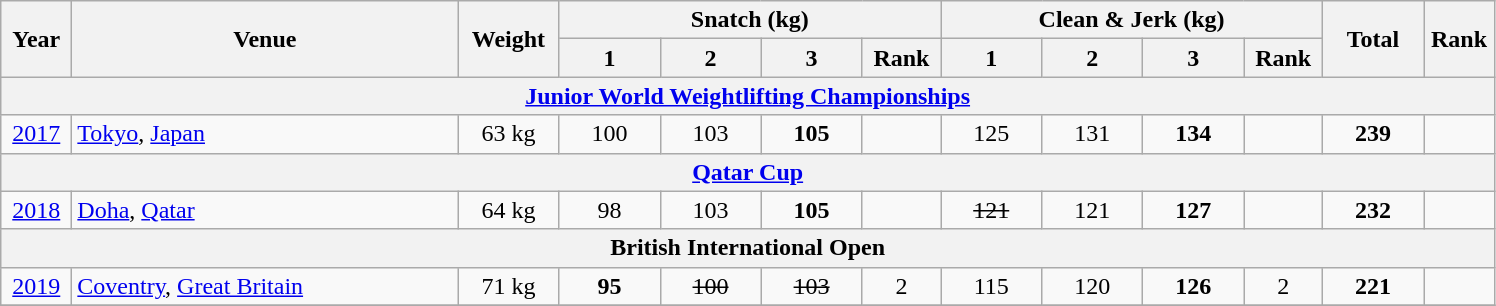<table class="wikitable" style="text-align:center;">
<tr>
<th rowspan=2 width=40>Year</th>
<th rowspan=2 width=250>Venue</th>
<th rowspan=2 width=60>Weight</th>
<th colspan=4>Snatch (kg)</th>
<th colspan=4>Clean & Jerk (kg)</th>
<th rowspan=2 width=60>Total</th>
<th rowspan=2 width=40>Rank</th>
</tr>
<tr>
<th width=60>1</th>
<th width=60>2</th>
<th width=60>3</th>
<th width=45>Rank</th>
<th width=60>1</th>
<th width=60>2</th>
<th width=60>3</th>
<th width=45>Rank</th>
</tr>
<tr>
<th colspan=13><a href='#'>Junior World Weightlifting Championships</a></th>
</tr>
<tr>
<td><a href='#'>2017</a></td>
<td align=left> <a href='#'>Tokyo</a>, <a href='#'>Japan</a></td>
<td>63 kg</td>
<td>100</td>
<td>103</td>
<td><strong>105</strong></td>
<td></td>
<td>125</td>
<td>131</td>
<td><strong>134</strong></td>
<td></td>
<td><strong>239</strong></td>
<td></td>
</tr>
<tr>
<th colspan=13><a href='#'>Qatar Cup</a></th>
</tr>
<tr>
<td><a href='#'>2018</a></td>
<td align=left> <a href='#'>Doha</a>, <a href='#'>Qatar</a></td>
<td>64 kg</td>
<td>98</td>
<td>103</td>
<td><strong>105</strong></td>
<td></td>
<td><s>121</s></td>
<td>121</td>
<td><strong>127</strong></td>
<td></td>
<td><strong>232</strong></td>
<td></td>
</tr>
<tr>
<th colspan=13>British International Open</th>
</tr>
<tr>
<td><a href='#'>2019</a></td>
<td align=left> <a href='#'>Coventry</a>, <a href='#'>Great Britain</a></td>
<td>71 kg</td>
<td><strong>95</strong></td>
<td><s>100</s></td>
<td><s>103</s></td>
<td>2</td>
<td>115</td>
<td>120</td>
<td><strong>126</strong></td>
<td>2</td>
<td><strong>221</strong></td>
<td><strong></strong></td>
</tr>
<tr>
</tr>
</table>
